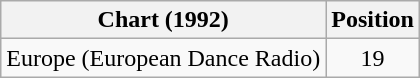<table class="wikitable sortable">
<tr>
<th>Chart (1992)</th>
<th>Position</th>
</tr>
<tr>
<td>Europe (European Dance Radio)</td>
<td align="center">19</td>
</tr>
</table>
